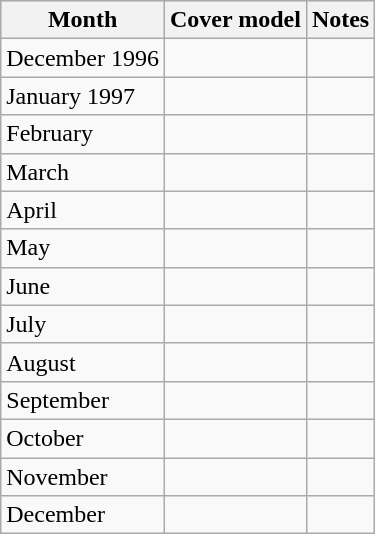<table class="wikitable">
<tr style="background:#ccc; text-align:center;">
<th>Month</th>
<th>Cover model</th>
<th>Notes</th>
</tr>
<tr>
<td>December 1996</td>
<td></td>
<td></td>
</tr>
<tr>
<td>January 1997</td>
<td></td>
<td></td>
</tr>
<tr>
<td>February</td>
<td></td>
<td></td>
</tr>
<tr>
<td>March</td>
<td></td>
<td></td>
</tr>
<tr>
<td>April</td>
<td></td>
<td></td>
</tr>
<tr>
<td>May</td>
<td></td>
<td></td>
</tr>
<tr>
<td>June</td>
<td></td>
<td></td>
</tr>
<tr>
<td>July</td>
<td></td>
<td></td>
</tr>
<tr>
<td>August</td>
<td></td>
<td></td>
</tr>
<tr>
<td>September</td>
<td></td>
<td></td>
</tr>
<tr>
<td>October</td>
<td></td>
<td></td>
</tr>
<tr>
<td>November</td>
<td></td>
<td></td>
</tr>
<tr>
<td>December</td>
<td></td>
<td></td>
</tr>
</table>
